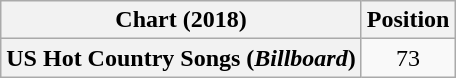<table class="wikitable sortable plainrowheaders" style="text-align:center">
<tr>
<th scope="col">Chart (2018)</th>
<th scope="col">Position</th>
</tr>
<tr>
<th scope="row">US Hot Country Songs (<em>Billboard</em>)</th>
<td>73</td>
</tr>
</table>
